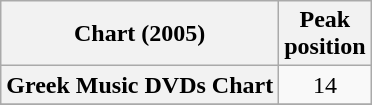<table class="wikitable plainrowheaders sortable" style="text-align:center;" border="1">
<tr>
<th scope="col">Chart (2005)</th>
<th scope="col">Peak<br>position</th>
</tr>
<tr>
<th scope="row">Greek Music DVDs Chart</th>
<td>14</td>
</tr>
<tr>
</tr>
</table>
